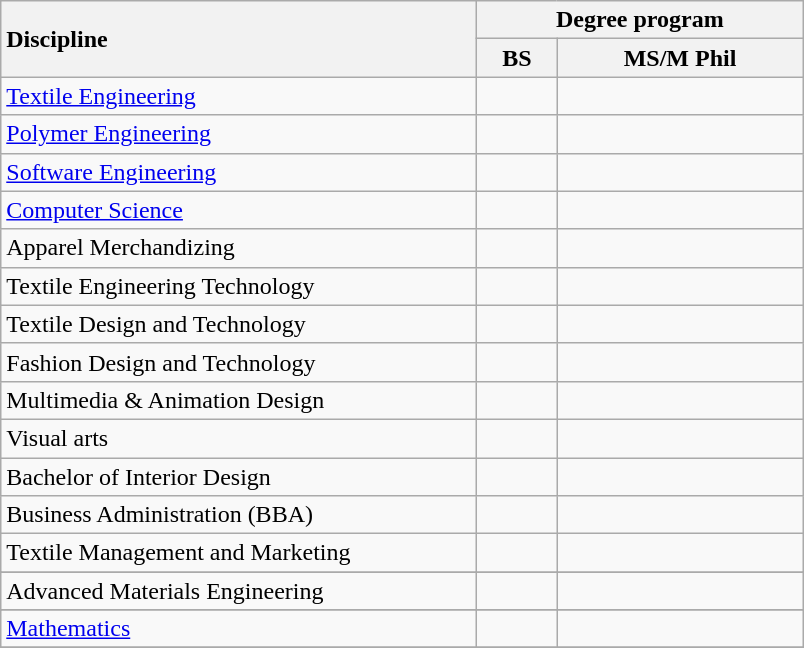<table class="wikitable" style="text-align:center;">
<tr>
<th rowspan="2" style="width:310px; text-align:left;">Discipline</th>
<th colspan="3" style="width:210px;">Degree program</th>
</tr>
<tr>
<th>BS</th>
<th>MS/M Phil</th>
</tr>
<tr>
<td style="text-align:left"><a href='#'>Textile Engineering</a></td>
<td></td>
<td></td>
</tr>
<tr>
<td style="text-align:left"><a href='#'>Polymer Engineering</a></td>
<td></td>
<td></td>
</tr>
<tr>
<td style="text-align:left"><a href='#'>Software Engineering</a></td>
<td></td>
<td></td>
</tr>
<tr>
<td style="text-align:left"><a href='#'>Computer Science</a></td>
<td></td>
<td></td>
</tr>
<tr>
<td style="text-align:left">Apparel Merchandizing</td>
<td></td>
<td></td>
</tr>
<tr>
<td style="text-align:left">Textile Engineering Technology</td>
<td></td>
<td></td>
</tr>
<tr>
<td style="text-align:left">Textile Design and Technology</td>
<td></td>
<td></td>
</tr>
<tr>
<td style="text-align:left">Fashion Design and Technology</td>
<td></td>
<td></td>
</tr>
<tr>
<td style="text-align:left">Multimedia & Animation Design</td>
<td></td>
<td></td>
</tr>
<tr>
<td style="text-align:left">Visual arts</td>
<td></td>
<td></td>
</tr>
<tr>
<td style="text-align:left">Bachelor of Interior Design</td>
<td></td>
<td></td>
</tr>
<tr>
<td style="text-align:left">Business Administration (BBA)</td>
<td></td>
<td></td>
</tr>
<tr>
<td style="text-align:left">Textile Management and Marketing</td>
<td></td>
<td></td>
</tr>
<tr>
</tr>
<tr>
<td style="text-align:left">Advanced Materials Engineering</td>
<td></td>
<td></td>
</tr>
<tr>
</tr>
<tr>
<td style="text-align:left"><a href='#'>Mathematics</a></td>
<td></td>
<td></td>
</tr>
<tr>
</tr>
</table>
